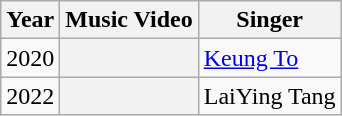<table class="wikitable plainrowheaders">
<tr>
<th scope="col">Year</th>
<th scope="col">Music Video</th>
<th scope="col">Singer</th>
</tr>
<tr>
<td>2020</td>
<th scope="row"></th>
<td><a href='#'>Keung To</a></td>
</tr>
<tr>
<td>2022</td>
<th scope="row"></th>
<td>LaiYing Tang</td>
</tr>
</table>
